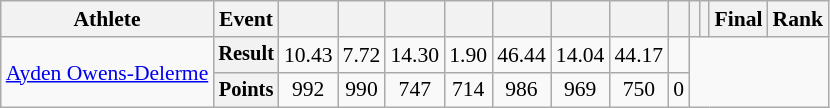<table class=wikitable style=font-size:90%>
<tr>
<th>Athlete</th>
<th>Event</th>
<th></th>
<th></th>
<th></th>
<th></th>
<th></th>
<th></th>
<th></th>
<th></th>
<th></th>
<th></th>
<th>Final</th>
<th>Rank</th>
</tr>
<tr align=center>
<td rowspan=2 align=left><a href='#'>Ayden Owens-Delerme</a></td>
<th style=font-size:95%>Result</th>
<td>10.43</td>
<td>7.72</td>
<td>14.30</td>
<td>1.90</td>
<td>46.44  </td>
<td>14.04</td>
<td>44.17</td>
<td></td>
<td colspan=4 rowspan=2></td>
</tr>
<tr align=center>
<th style=font-size:95%>Points</th>
<td>992</td>
<td>990</td>
<td>747</td>
<td>714</td>
<td>986</td>
<td>969</td>
<td>750</td>
<td>0</td>
</tr>
</table>
